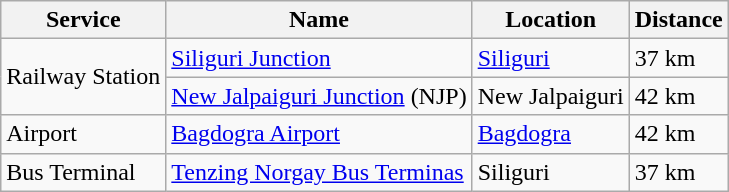<table class="wikitable">
<tr>
<th>Service</th>
<th>Name</th>
<th>Location</th>
<th>Distance</th>
</tr>
<tr>
<td rowspan="2">Railway Station</td>
<td><a href='#'>Siliguri Junction</a></td>
<td><a href='#'>Siliguri</a></td>
<td>37 km</td>
</tr>
<tr>
<td><a href='#'>New Jalpaiguri Junction</a> (NJP)</td>
<td>New Jalpaiguri</td>
<td>42 km</td>
</tr>
<tr>
<td>Airport</td>
<td><a href='#'>Bagdogra Airport</a></td>
<td><a href='#'>Bagdogra</a></td>
<td>42 km</td>
</tr>
<tr>
<td>Bus Terminal</td>
<td><a href='#'>Tenzing Norgay Bus Terminas</a></td>
<td>Siliguri</td>
<td>37 km</td>
</tr>
</table>
